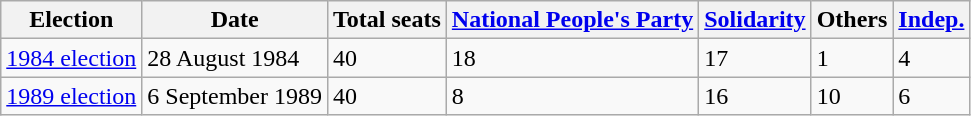<table class="wikitable">
<tr>
<th>Election</th>
<th>Date</th>
<th>Total seats</th>
<th><a href='#'>National People's Party</a></th>
<th><a href='#'>Solidarity</a></th>
<th>Others</th>
<th><a href='#'>Indep.</a></th>
</tr>
<tr>
<td><a href='#'>1984 election</a></td>
<td>28 August 1984</td>
<td>40</td>
<td>18</td>
<td>17</td>
<td>1</td>
<td>4</td>
</tr>
<tr>
<td><a href='#'>1989 election</a></td>
<td>6 September 1989</td>
<td>40</td>
<td>8</td>
<td>16</td>
<td>10</td>
<td>6</td>
</tr>
</table>
